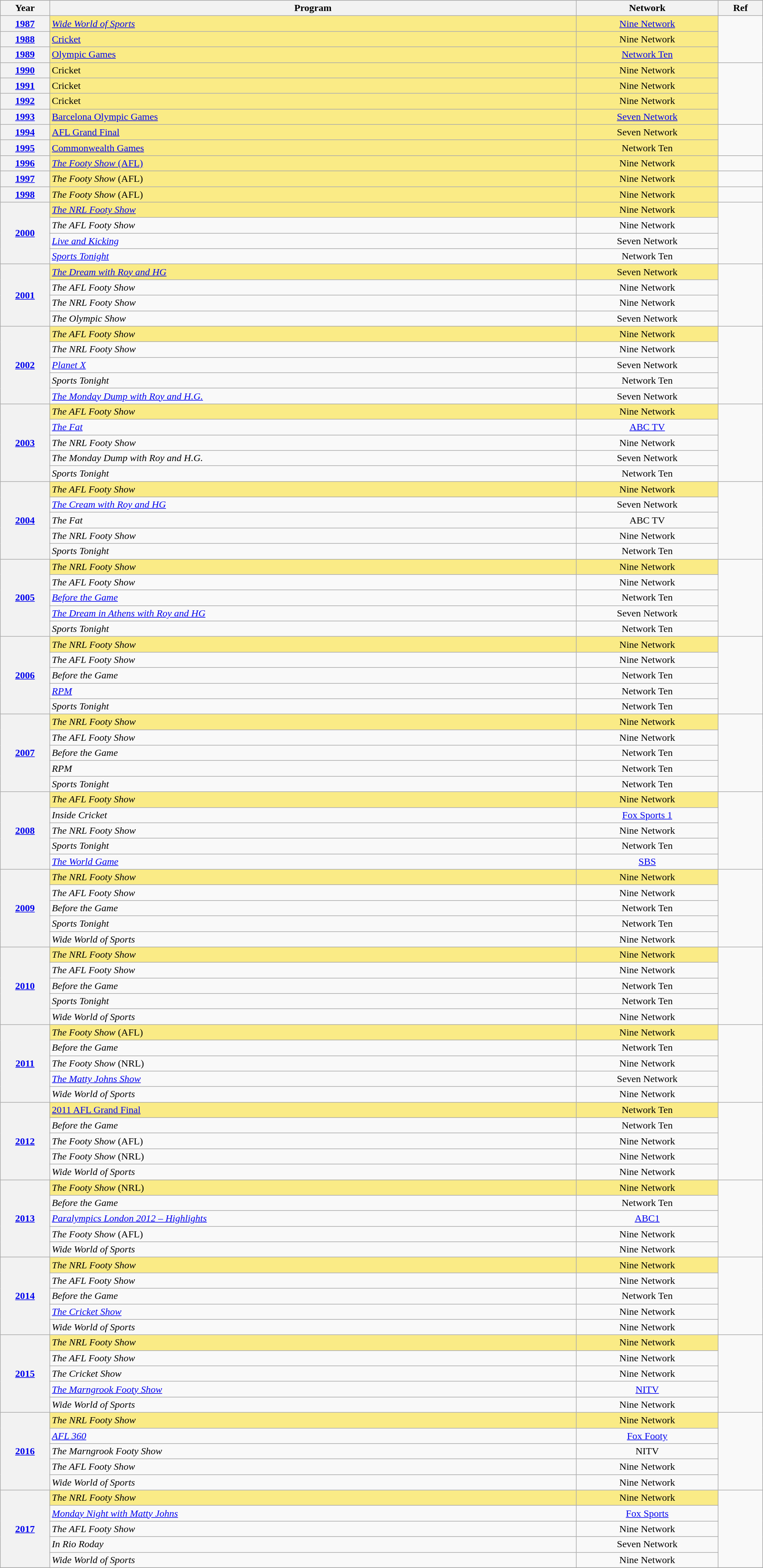<table class="wikitable sortable" style="text-align:center;">
<tr style="background:#bebebe;">
<th scope="col" style="width:1%;">Year</th>
<th scope="col" style="width:16%;">Program</th>
<th scope="col" style="width:4%;">Network</th>
<th scope="col" style="width:1%;" class="unsortable">Ref</th>
</tr>
<tr>
<th scope="row"><a href='#'>1987</a></th>
<td style="background:#FAEB86; text-align:left;"><em><a href='#'>Wide World of Sports</a></em></td>
<td style="background:#FAEB86"><a href='#'>Nine Network</a></td>
<td rowspan="3"></td>
</tr>
<tr>
<th scope="row"><a href='#'>1988</a></th>
<td style="background:#FAEB86; text-align:left;"><a href='#'>Cricket</a></td>
<td style="background:#FAEB86">Nine Network</td>
</tr>
<tr>
<th scope="row"><a href='#'>1989</a></th>
<td style="background:#FAEB86; text-align:left;"><a href='#'>Olympic Games</a></td>
<td style="background:#FAEB86"><a href='#'>Network Ten</a></td>
</tr>
<tr>
<th scope="row"><a href='#'>1990</a></th>
<td style="background:#FAEB86; text-align:left;">Cricket</td>
<td style="background:#FAEB86">Nine Network</td>
<td rowspan="4"></td>
</tr>
<tr>
<th scope="row"><a href='#'>1991</a></th>
<td style="background:#FAEB86; text-align:left;">Cricket</td>
<td style="background:#FAEB86">Nine Network</td>
</tr>
<tr>
<th scope="row"><a href='#'>1992</a></th>
<td style="background:#FAEB86; text-align:left;">Cricket</td>
<td style="background:#FAEB86">Nine Network</td>
</tr>
<tr>
<th scope="row"><a href='#'>1993</a></th>
<td style="background:#FAEB86; text-align:left;"><a href='#'>Barcelona Olympic Games</a></td>
<td style="background:#FAEB86"><a href='#'>Seven Network</a></td>
</tr>
<tr>
<th scope="row"><a href='#'>1994</a></th>
<td style="background:#FAEB86; text-align:left;"><a href='#'>AFL Grand Final</a></td>
<td style="background:#FAEB86">Seven Network</td>
<td rowspan="2"></td>
</tr>
<tr>
<th scope="row"><a href='#'>1995</a></th>
<td style="background:#FAEB86; text-align:left;"><a href='#'>Commonwealth Games</a></td>
<td style="background:#FAEB86">Network Ten</td>
</tr>
<tr>
<th scope="row"><a href='#'>1996</a></th>
<td style="background:#FAEB86; text-align:left;"><a href='#'><em>The Footy Show</em> (AFL)</a></td>
<td style="background:#FAEB86">Nine Network</td>
<td></td>
</tr>
<tr>
<th scope="row"><a href='#'>1997</a></th>
<td style="background:#FAEB86; text-align:left;"><em>The Footy Show</em> (AFL)</td>
<td style="background:#FAEB86">Nine Network</td>
<td></td>
</tr>
<tr>
<th scope="row"><a href='#'>1998</a></th>
<td style="background:#FAEB86; text-align:left;"><em>The Footy Show</em> (AFL)</td>
<td style="background:#FAEB86">Nine Network</td>
<td></td>
</tr>
<tr>
<th scope="row" rowspan="4"><a href='#'>2000</a></th>
<td style="background:#FAEB86; text-align:left;"><em><a href='#'>The NRL Footy Show</a></em></td>
<td style="background:#FAEB86">Nine Network</td>
<td rowspan="4"></td>
</tr>
<tr>
<td style="text-align:left;"><em>The AFL Footy Show</em></td>
<td>Nine Network</td>
</tr>
<tr>
<td style="text-align:left;"><em><a href='#'>Live and Kicking</a></em></td>
<td>Seven Network</td>
</tr>
<tr>
<td style="text-align:left;"><em><a href='#'>Sports Tonight</a></em></td>
<td>Network Ten</td>
</tr>
<tr>
<th scope="row" rowspan="4"><a href='#'>2001</a></th>
<td style="background:#FAEB86; text-align:left;"><em><a href='#'>The Dream with Roy and HG</a></em></td>
<td style="background:#FAEB86">Seven Network</td>
<td rowspan="4"></td>
</tr>
<tr>
<td style="text-align:left;"><em>The AFL Footy Show</em></td>
<td>Nine Network</td>
</tr>
<tr>
<td style="text-align:left;"><em>The NRL Footy Show</em></td>
<td>Nine Network</td>
</tr>
<tr>
<td style="text-align:left;"><em>The Olympic Show</em></td>
<td>Seven Network</td>
</tr>
<tr>
<th scope="row" rowspan="5"><a href='#'>2002</a></th>
<td style="background:#FAEB86; text-align:left;"><em>The AFL Footy Show</em></td>
<td style="background:#FAEB86">Nine Network</td>
<td rowspan="5"></td>
</tr>
<tr>
<td style="text-align:left;"><em>The NRL Footy Show</em></td>
<td>Nine Network</td>
</tr>
<tr>
<td style="text-align:left;"><em><a href='#'>Planet X</a></em></td>
<td>Seven Network</td>
</tr>
<tr>
<td style="text-align:left;"><em>Sports Tonight</em></td>
<td>Network Ten</td>
</tr>
<tr>
<td style="text-align:left;"><em><a href='#'>The Monday Dump with Roy and H.G.</a></em></td>
<td>Seven Network</td>
</tr>
<tr>
<th scope="row" rowspan="5"><a href='#'>2003</a></th>
<td style="background:#FAEB86; text-align:left;"><em>The AFL Footy Show</em></td>
<td style="background:#FAEB86">Nine Network</td>
<td rowspan="5"></td>
</tr>
<tr>
<td style="text-align:left;"><em><a href='#'>The Fat</a></em></td>
<td><a href='#'>ABC TV</a></td>
</tr>
<tr>
<td style="text-align:left;"><em>The NRL Footy Show</em></td>
<td>Nine Network</td>
</tr>
<tr>
<td style="text-align:left;"><em>The Monday Dump with Roy and H.G.</em></td>
<td>Seven Network</td>
</tr>
<tr>
<td style="text-align:left;"><em>Sports Tonight</em></td>
<td>Network Ten</td>
</tr>
<tr>
<th scope="row" rowspan="5"><a href='#'>2004</a></th>
<td style="background:#FAEB86; text-align:left;"><em>The AFL Footy Show</em></td>
<td style="background:#FAEB86">Nine Network</td>
<td rowspan="5"></td>
</tr>
<tr>
<td style="text-align:left;"><em><a href='#'>The Cream with Roy and HG</a></em></td>
<td>Seven Network</td>
</tr>
<tr>
<td style="text-align:left;"><em>The Fat</em></td>
<td>ABC TV</td>
</tr>
<tr>
<td style="text-align:left;"><em>The NRL Footy Show</em></td>
<td>Nine Network</td>
</tr>
<tr>
<td style="text-align:left;"><em>Sports Tonight</em></td>
<td>Network Ten</td>
</tr>
<tr>
<th scope="row" rowspan="5"><a href='#'>2005</a></th>
<td style="background:#FAEB86; text-align:left;"><em>The NRL Footy Show</em></td>
<td style="background:#FAEB86">Nine Network</td>
<td rowspan="5"></td>
</tr>
<tr>
<td style="text-align:left;"><em>The AFL Footy Show</em></td>
<td>Nine Network</td>
</tr>
<tr>
<td style="text-align:left;"><em><a href='#'>Before the Game</a></em></td>
<td>Network Ten</td>
</tr>
<tr>
<td style="text-align:left;"><em><a href='#'>The Dream in Athens with Roy and HG</a></em></td>
<td>Seven Network</td>
</tr>
<tr>
<td style="text-align:left;"><em>Sports Tonight</em></td>
<td>Network Ten</td>
</tr>
<tr>
<th scope="row" rowspan="5"><a href='#'>2006</a></th>
<td style="background:#FAEB86; text-align:left;"><em>The NRL Footy Show</em></td>
<td style="background:#FAEB86">Nine Network</td>
<td rowspan="5"></td>
</tr>
<tr>
<td style="text-align:left;"><em>The AFL Footy Show</em></td>
<td>Nine Network</td>
</tr>
<tr>
<td style="text-align:left;"><em>Before the Game</em></td>
<td>Network Ten</td>
</tr>
<tr>
<td style="text-align:left;"><em><a href='#'>RPM</a></em></td>
<td>Network Ten</td>
</tr>
<tr>
<td style="text-align:left;"><em>Sports Tonight</em></td>
<td>Network Ten</td>
</tr>
<tr>
<th scope="row" rowspan="5"><a href='#'>2007</a></th>
<td style="background:#FAEB86; text-align:left;"><em>The NRL Footy Show</em></td>
<td style="background:#FAEB86">Nine Network</td>
<td rowspan="5"></td>
</tr>
<tr>
<td style="text-align:left;"><em>The AFL Footy Show</em></td>
<td>Nine Network</td>
</tr>
<tr>
<td style="text-align:left;"><em>Before the Game</em></td>
<td>Network Ten</td>
</tr>
<tr>
<td style="text-align:left;"><em>RPM</em></td>
<td>Network Ten</td>
</tr>
<tr>
<td style="text-align:left;"><em>Sports Tonight</em></td>
<td>Network Ten</td>
</tr>
<tr>
<th scope="row" rowspan="5"><a href='#'>2008</a></th>
<td style="background:#FAEB86; text-align:left;"><em>The AFL Footy Show</em></td>
<td style="background:#FAEB86">Nine Network</td>
<td rowspan="5"></td>
</tr>
<tr>
<td style="text-align:left;"><em>Inside Cricket</em></td>
<td><a href='#'>Fox Sports 1</a></td>
</tr>
<tr>
<td style="text-align:left;"><em>The NRL Footy Show</em></td>
<td>Nine Network</td>
</tr>
<tr>
<td style="text-align:left;"><em>Sports Tonight</em></td>
<td>Network Ten</td>
</tr>
<tr>
<td style="text-align:left;"><em><a href='#'>The World Game</a></em></td>
<td><a href='#'>SBS</a></td>
</tr>
<tr>
<th scope="row" rowspan="5"><a href='#'>2009</a></th>
<td style="background:#FAEB86; text-align:left;"><em>The NRL Footy Show</em></td>
<td style="background:#FAEB86">Nine Network</td>
<td rowspan="5"></td>
</tr>
<tr>
<td style="text-align:left;"><em>The AFL Footy Show</em></td>
<td>Nine Network</td>
</tr>
<tr>
<td style="text-align:left;"><em>Before the Game</em></td>
<td>Network Ten</td>
</tr>
<tr>
<td style="text-align:left;"><em>Sports Tonight</em></td>
<td>Network Ten</td>
</tr>
<tr>
<td style="text-align:left;"><em>Wide World of Sports</em></td>
<td>Nine Network</td>
</tr>
<tr>
<th scope="row" rowspan="5"><a href='#'>2010</a></th>
<td style="background:#FAEB86; text-align:left;"><em>The NRL Footy Show</em></td>
<td style="background:#FAEB86">Nine Network</td>
<td rowspan="5"></td>
</tr>
<tr>
<td style="text-align:left;"><em>The AFL Footy Show</em></td>
<td>Nine Network</td>
</tr>
<tr>
<td style="text-align:left;"><em>Before the Game</em></td>
<td>Network Ten</td>
</tr>
<tr>
<td style="text-align:left;"><em>Sports Tonight</em></td>
<td>Network Ten</td>
</tr>
<tr>
<td style="text-align:left;"><em>Wide World of Sports</em></td>
<td>Nine Network</td>
</tr>
<tr>
<th scope="row" rowspan="5"><a href='#'>2011</a></th>
<td style="background:#FAEB86; text-align:left;"><em>The Footy Show</em> (AFL)</td>
<td style="background:#FAEB86">Nine Network</td>
<td rowspan="5"></td>
</tr>
<tr>
<td style="text-align:left;"><em>Before the Game</em></td>
<td>Network Ten</td>
</tr>
<tr>
<td style="text-align:left;"><em>The Footy Show</em> (NRL)</td>
<td>Nine Network</td>
</tr>
<tr>
<td style="text-align:left;"><em><a href='#'>The Matty Johns Show</a></em></td>
<td>Seven Network</td>
</tr>
<tr>
<td style="text-align:left;"><em>Wide World of Sports</em></td>
<td>Nine Network</td>
</tr>
<tr>
<th scope="row" rowspan="5"><a href='#'>2012</a></th>
<td style="background:#FAEB86; text-align:left;"><a href='#'>2011 AFL Grand Final</a></td>
<td style="background:#FAEB86">Network Ten</td>
<td rowspan="5"></td>
</tr>
<tr>
<td style="text-align:left;"><em>Before the Game</em></td>
<td>Network Ten</td>
</tr>
<tr>
<td style="text-align:left;"><em>The Footy Show</em> (AFL)</td>
<td>Nine Network</td>
</tr>
<tr>
<td style="text-align:left;"><em>The Footy Show</em> (NRL)</td>
<td>Nine Network</td>
</tr>
<tr>
<td style="text-align:left;"><em>Wide World of Sports</em></td>
<td>Nine Network</td>
</tr>
<tr>
<th scope="row" rowspan="5"><a href='#'>2013</a></th>
<td style="background:#FAEB86; text-align:left;"><em>The Footy Show</em> (NRL)</td>
<td style="background:#FAEB86">Nine Network</td>
<td rowspan="5"></td>
</tr>
<tr>
<td style="text-align:left;"><em>Before the Game</em></td>
<td>Network Ten</td>
</tr>
<tr>
<td style="text-align:left;"><em><a href='#'>Paralympics London 2012 – Highlights</a></em></td>
<td><a href='#'>ABC1</a></td>
</tr>
<tr>
<td style="text-align:left;"><em>The Footy Show</em> (AFL)</td>
<td>Nine Network</td>
</tr>
<tr>
<td style="text-align:left;"><em>Wide World of Sports</em></td>
<td>Nine Network</td>
</tr>
<tr>
<th scope="row" rowspan="5"><a href='#'>2014</a></th>
<td style="background:#FAEB86; text-align:left;"><em>The NRL Footy Show</em></td>
<td style="background:#FAEB86">Nine Network</td>
<td rowspan="5"></td>
</tr>
<tr>
<td style="text-align:left;"><em>The AFL Footy Show</em></td>
<td>Nine Network</td>
</tr>
<tr>
<td style="text-align:left;"><em>Before the Game</em></td>
<td>Network Ten</td>
</tr>
<tr>
<td style="text-align:left;"><em><a href='#'>The Cricket Show</a></em></td>
<td>Nine Network</td>
</tr>
<tr>
<td style="text-align:left;"><em>Wide World of Sports</em></td>
<td>Nine Network</td>
</tr>
<tr>
<th scope="row" rowspan="5"><a href='#'>2015</a></th>
<td style="background:#FAEB86; text-align:left;"><em>The NRL Footy Show</em></td>
<td style="background:#FAEB86">Nine Network</td>
<td rowspan="5"></td>
</tr>
<tr>
<td style="text-align:left;"><em>The AFL Footy Show</em></td>
<td>Nine Network</td>
</tr>
<tr>
<td style="text-align:left;"><em>The Cricket Show</em></td>
<td>Nine Network</td>
</tr>
<tr>
<td style="text-align:left;"><em><a href='#'>The Marngrook Footy Show</a></em></td>
<td><a href='#'>NITV</a></td>
</tr>
<tr>
<td style="text-align:left;"><em>Wide World of Sports</em></td>
<td>Nine Network</td>
</tr>
<tr>
<th scope="row" rowspan="5"><a href='#'>2016</a></th>
<td style="background:#FAEB86; text-align:left;"><em>The NRL Footy Show</em></td>
<td style="background:#FAEB86">Nine Network</td>
<td rowspan="5"></td>
</tr>
<tr>
<td style="text-align:left;"><em><a href='#'>AFL 360</a></em></td>
<td><a href='#'>Fox Footy</a></td>
</tr>
<tr>
<td style="text-align:left;"><em>The Marngrook Footy Show</em></td>
<td>NITV</td>
</tr>
<tr>
<td style="text-align:left;"><em>The AFL Footy Show</em></td>
<td>Nine Network</td>
</tr>
<tr>
<td style="text-align:left;"><em>Wide World of Sports</em></td>
<td>Nine Network</td>
</tr>
<tr>
<th scope="row" rowspan="5"><a href='#'>2017</a></th>
<td style="background:#FAEB86; text-align:left;"><em>The NRL Footy Show</em></td>
<td style="background:#FAEB86">Nine Network</td>
<td rowspan="5"></td>
</tr>
<tr>
<td style="text-align:left;"><em><a href='#'>Monday Night with Matty Johns</a></em></td>
<td><a href='#'>Fox Sports</a></td>
</tr>
<tr>
<td style="text-align:left;"><em>The AFL Footy Show</em></td>
<td>Nine Network</td>
</tr>
<tr>
<td style="text-align:left;"><em>In Rio Roday</em></td>
<td>Seven Network</td>
</tr>
<tr>
<td style="text-align:left;"><em>Wide World of Sports</em></td>
<td>Nine Network</td>
</tr>
<tr>
</tr>
</table>
